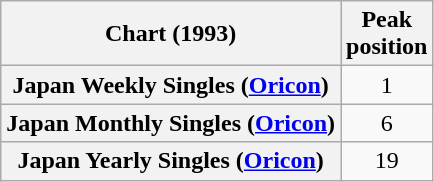<table class="wikitable sortable plainrowheaders" style="text-align:center;">
<tr>
<th scope="col">Chart (1993)</th>
<th scope="col">Peak<br>position</th>
</tr>
<tr>
<th scope="row">Japan Weekly Singles (<a href='#'>Oricon</a>)</th>
<td style="text-align:center;">1</td>
</tr>
<tr>
<th scope="row">Japan Monthly Singles (<a href='#'>Oricon</a>)</th>
<td style="text-align:center;">6</td>
</tr>
<tr>
<th scope="row">Japan Yearly Singles (<a href='#'>Oricon</a>)</th>
<td style="text-align:center;">19</td>
</tr>
</table>
